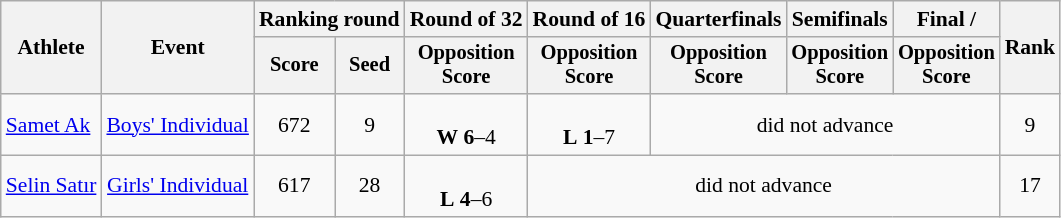<table class="wikitable" style="font-size:90%;">
<tr>
<th rowspan="2">Athlete</th>
<th rowspan="2">Event</th>
<th colspan="2">Ranking round</th>
<th>Round of 32</th>
<th>Round of 16</th>
<th>Quarterfinals</th>
<th>Semifinals</th>
<th>Final / </th>
<th rowspan=2>Rank</th>
</tr>
<tr style="font-size:95%">
<th>Score</th>
<th>Seed</th>
<th>Opposition<br>Score</th>
<th>Opposition<br>Score</th>
<th>Opposition<br>Score</th>
<th>Opposition<br>Score</th>
<th>Opposition<br>Score</th>
</tr>
<tr align=center>
<td align=left><a href='#'>Samet Ak</a></td>
<td><a href='#'>Boys' Individual</a></td>
<td>672</td>
<td>9</td>
<td><br><strong>W</strong> <strong>6</strong>–4</td>
<td><br><strong>L</strong> <strong>1</strong>–7</td>
<td colspan=3>did not advance</td>
<td>9</td>
</tr>
<tr align=center>
<td align=left><a href='#'>Selin Satır</a></td>
<td><a href='#'>Girls' Individual</a></td>
<td>617</td>
<td>28</td>
<td><br><strong>L</strong> <strong>4</strong>–6</td>
<td colspan=4>did not advance</td>
<td>17</td>
</tr>
</table>
